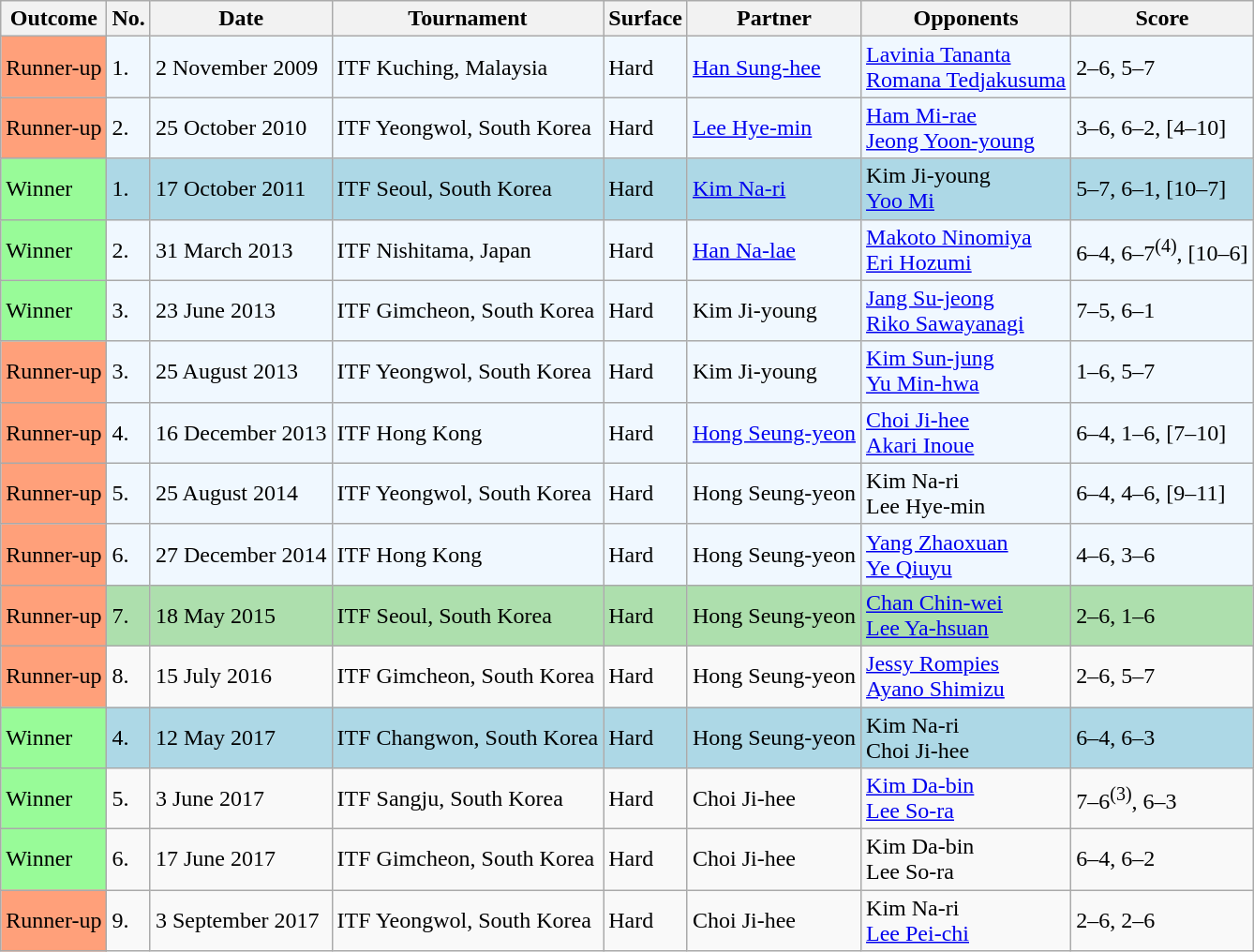<table class="sortable wikitable">
<tr>
<th>Outcome</th>
<th>No.</th>
<th>Date</th>
<th>Tournament</th>
<th>Surface</th>
<th>Partner</th>
<th>Opponents</th>
<th class="unsortable">Score</th>
</tr>
<tr style="background:#f0f8ff;">
<td bgcolor="FFA07A">Runner-up</td>
<td>1.</td>
<td>2 November 2009</td>
<td>ITF Kuching, Malaysia</td>
<td>Hard</td>
<td> <a href='#'>Han Sung-hee</a></td>
<td> <a href='#'>Lavinia Tananta</a> <br>  <a href='#'>Romana Tedjakusuma</a></td>
<td>2–6, 5–7</td>
</tr>
<tr style="background:#f0f8ff;">
<td style="background:#ffa07a;">Runner-up</td>
<td>2.</td>
<td>25 October 2010</td>
<td>ITF Yeongwol, South Korea</td>
<td>Hard</td>
<td> <a href='#'>Lee Hye-min</a></td>
<td> <a href='#'>Ham Mi-rae</a> <br>  <a href='#'>Jeong Yoon-young</a></td>
<td>3–6, 6–2, [4–10]</td>
</tr>
<tr bgcolor="lightblue">
<td bgcolor="98FB98">Winner</td>
<td>1.</td>
<td>17 October 2011</td>
<td>ITF Seoul, South Korea</td>
<td>Hard</td>
<td> <a href='#'>Kim Na-ri</a></td>
<td> Kim Ji-young <br>  <a href='#'>Yoo Mi</a></td>
<td>5–7, 6–1, [10–7]</td>
</tr>
<tr style="background:#f0f8ff;">
<td bgcolor="98FB98">Winner</td>
<td>2.</td>
<td>31 March 2013</td>
<td>ITF Nishitama, Japan</td>
<td>Hard</td>
<td> <a href='#'>Han Na-lae</a></td>
<td> <a href='#'>Makoto Ninomiya</a> <br>  <a href='#'>Eri Hozumi</a></td>
<td>6–4, 6–7<sup>(4)</sup>, [10–6]</td>
</tr>
<tr style="background:#f0f8ff;">
<td bgcolor="98FB98">Winner</td>
<td>3.</td>
<td>23 June 2013</td>
<td>ITF Gimcheon, South Korea</td>
<td>Hard</td>
<td> Kim Ji-young</td>
<td> <a href='#'>Jang Su-jeong</a> <br>  <a href='#'>Riko Sawayanagi</a></td>
<td>7–5, 6–1</td>
</tr>
<tr style="background:#f0f8ff;">
<td style="background:#ffa07a;">Runner-up</td>
<td>3.</td>
<td>25 August 2013</td>
<td>ITF Yeongwol, South Korea</td>
<td>Hard</td>
<td> Kim Ji-young</td>
<td> <a href='#'>Kim Sun-jung</a> <br>  <a href='#'>Yu Min-hwa</a></td>
<td>1–6, 5–7</td>
</tr>
<tr style="background:#f0f8ff;">
<td style="background:#ffa07a;">Runner-up</td>
<td>4.</td>
<td>16 December 2013</td>
<td>ITF Hong Kong</td>
<td>Hard</td>
<td> <a href='#'>Hong Seung-yeon</a></td>
<td> <a href='#'>Choi Ji-hee</a> <br>  <a href='#'>Akari Inoue</a></td>
<td>6–4, 1–6, [7–10]</td>
</tr>
<tr style="background:#f0f8ff;">
<td style="background:#ffa07a;">Runner-up</td>
<td>5.</td>
<td>25 August 2014</td>
<td>ITF Yeongwol, South Korea</td>
<td>Hard</td>
<td> Hong Seung-yeon</td>
<td> Kim Na-ri <br>  Lee Hye-min</td>
<td>6–4, 4–6, [9–11]</td>
</tr>
<tr style="background:#f0f8ff;">
<td style="background:#ffa07a;">Runner-up</td>
<td>6.</td>
<td>27 December 2014</td>
<td>ITF Hong Kong</td>
<td>Hard</td>
<td> Hong Seung-yeon</td>
<td> <a href='#'>Yang Zhaoxuan</a> <br>  <a href='#'>Ye Qiuyu</a></td>
<td>4–6, 3–6</td>
</tr>
<tr style="background:#addfad;">
<td style="background:#ffa07a;">Runner-up</td>
<td>7.</td>
<td>18 May 2015</td>
<td>ITF Seoul, South Korea</td>
<td>Hard</td>
<td> Hong Seung-yeon</td>
<td> <a href='#'>Chan Chin-wei</a> <br>  <a href='#'>Lee Ya-hsuan</a></td>
<td>2–6, 1–6</td>
</tr>
<tr>
<td style="background:#ffa07a;">Runner-up</td>
<td>8.</td>
<td>15 July 2016</td>
<td>ITF Gimcheon, South Korea</td>
<td>Hard</td>
<td> Hong Seung-yeon</td>
<td> <a href='#'>Jessy Rompies</a> <br>  <a href='#'>Ayano Shimizu</a></td>
<td>2–6, 5–7</td>
</tr>
<tr bgcolor="lightblue">
<td bgcolor="98FB98">Winner</td>
<td>4.</td>
<td>12 May 2017</td>
<td>ITF Changwon, South Korea</td>
<td>Hard</td>
<td> Hong Seung-yeon</td>
<td> Kim Na-ri <br>  Choi Ji-hee</td>
<td>6–4, 6–3</td>
</tr>
<tr>
<td bgcolor="98FB98">Winner</td>
<td>5.</td>
<td>3 June 2017</td>
<td>ITF Sangju, South Korea</td>
<td>Hard</td>
<td> Choi Ji-hee</td>
<td> <a href='#'>Kim Da-bin</a> <br>  <a href='#'>Lee So-ra</a></td>
<td>7–6<sup>(3)</sup>, 6–3</td>
</tr>
<tr>
<td bgcolor="98FB98">Winner</td>
<td>6.</td>
<td>17 June 2017</td>
<td>ITF Gimcheon, South Korea</td>
<td>Hard</td>
<td> Choi Ji-hee</td>
<td> Kim Da-bin <br>  Lee So-ra</td>
<td>6–4, 6–2</td>
</tr>
<tr>
<td bgcolor="FFA07A">Runner-up</td>
<td>9.</td>
<td>3 September 2017</td>
<td>ITF Yeongwol, South Korea</td>
<td>Hard</td>
<td> Choi Ji-hee</td>
<td> Kim Na-ri <br>  <a href='#'>Lee Pei-chi</a></td>
<td>2–6, 2–6</td>
</tr>
</table>
